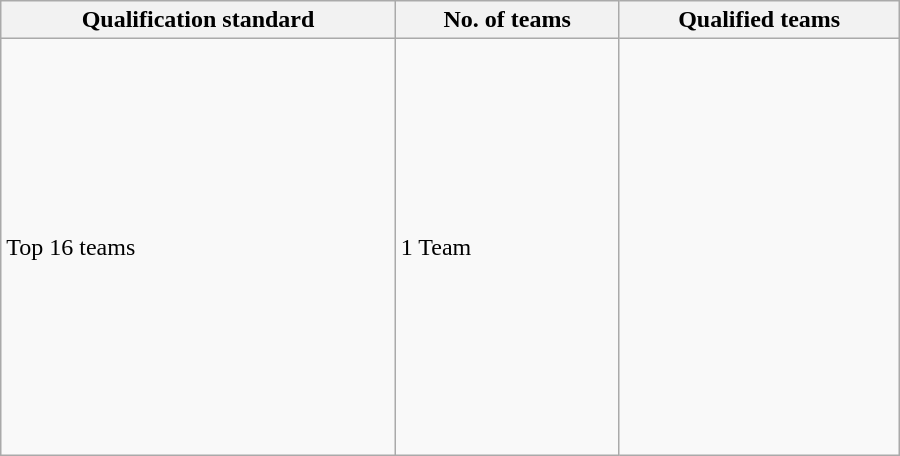<table class="wikitable"  style="text-align:left; width:600px;">
<tr>
<th>Qualification standard</th>
<th>No. of teams</th>
<th>Qualified teams</th>
</tr>
<tr>
<td>Top 16 teams</td>
<td>1 Team</td>
<td><br><br><br><br><br><br><br><br><br><br><br><br><br><br><br></td>
</tr>
</table>
